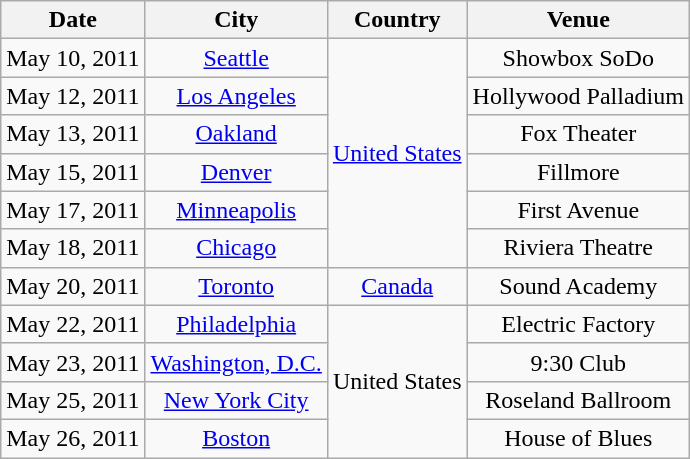<table class="wikitable" style="text-align:center;">
<tr>
<th>Date</th>
<th>City</th>
<th>Country</th>
<th>Venue</th>
</tr>
<tr>
<td>May 10, 2011</td>
<td><a href='#'>Seattle</a></td>
<td rowspan="6"><a href='#'>United States</a></td>
<td>Showbox SoDo</td>
</tr>
<tr>
<td>May 12, 2011</td>
<td><a href='#'>Los Angeles</a></td>
<td>Hollywood Palladium</td>
</tr>
<tr>
<td>May 13, 2011</td>
<td><a href='#'>Oakland</a></td>
<td>Fox Theater</td>
</tr>
<tr>
<td>May 15, 2011</td>
<td><a href='#'>Denver</a></td>
<td>Fillmore</td>
</tr>
<tr>
<td>May 17, 2011</td>
<td><a href='#'>Minneapolis</a></td>
<td>First Avenue</td>
</tr>
<tr>
<td>May 18, 2011</td>
<td><a href='#'>Chicago</a></td>
<td>Riviera Theatre</td>
</tr>
<tr>
<td>May 20, 2011</td>
<td><a href='#'>Toronto</a></td>
<td><a href='#'>Canada</a></td>
<td>Sound Academy</td>
</tr>
<tr>
<td>May 22, 2011</td>
<td><a href='#'>Philadelphia</a></td>
<td rowspan="4">United States</td>
<td>Electric Factory</td>
</tr>
<tr>
<td>May 23, 2011</td>
<td><a href='#'>Washington, D.C.</a></td>
<td>9:30 Club</td>
</tr>
<tr>
<td>May 25, 2011</td>
<td><a href='#'>New York City</a></td>
<td>Roseland Ballroom</td>
</tr>
<tr>
<td>May 26, 2011</td>
<td><a href='#'>Boston</a></td>
<td>House of Blues</td>
</tr>
</table>
